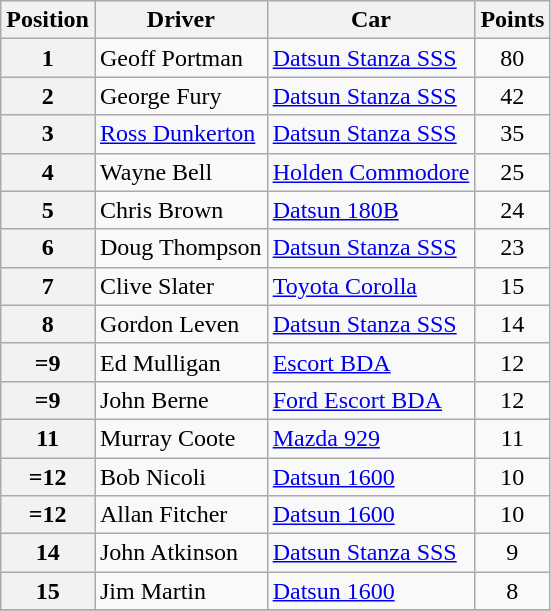<table class="wikitable" border="1">
<tr>
<th>Position</th>
<th>Driver</th>
<th>Car</th>
<th>Points</th>
</tr>
<tr>
<th>1</th>
<td>Geoff Portman</td>
<td><a href='#'>Datsun Stanza SSS</a></td>
<td align="center">80</td>
</tr>
<tr>
<th>2</th>
<td>George Fury</td>
<td><a href='#'>Datsun Stanza SSS</a></td>
<td align="center">42</td>
</tr>
<tr>
<th>3</th>
<td><a href='#'>Ross Dunkerton</a></td>
<td><a href='#'>Datsun Stanza SSS</a></td>
<td align="center">35</td>
</tr>
<tr>
<th>4</th>
<td>Wayne Bell</td>
<td><a href='#'>Holden Commodore</a></td>
<td align="center">25</td>
</tr>
<tr>
<th>5</th>
<td>Chris Brown</td>
<td><a href='#'>Datsun 180B</a></td>
<td align="center">24</td>
</tr>
<tr>
<th>6</th>
<td>Doug Thompson</td>
<td><a href='#'>Datsun Stanza SSS</a></td>
<td align="center">23</td>
</tr>
<tr>
<th>7</th>
<td>Clive Slater</td>
<td><a href='#'>Toyota Corolla</a></td>
<td align="center">15</td>
</tr>
<tr>
<th>8</th>
<td>Gordon Leven</td>
<td><a href='#'>Datsun Stanza SSS</a></td>
<td align="center">14</td>
</tr>
<tr>
<th>=9</th>
<td>Ed Mulligan</td>
<td><a href='#'>Escort BDA</a></td>
<td align="center">12</td>
</tr>
<tr>
<th>=9</th>
<td>John Berne</td>
<td><a href='#'>Ford Escort BDA</a></td>
<td align="center">12</td>
</tr>
<tr>
<th>11</th>
<td>Murray Coote</td>
<td><a href='#'>Mazda 929</a></td>
<td align="center">11</td>
</tr>
<tr>
<th>=12</th>
<td>Bob Nicoli</td>
<td><a href='#'>Datsun 1600</a></td>
<td align="center">10</td>
</tr>
<tr>
<th>=12</th>
<td>Allan Fitcher</td>
<td><a href='#'>Datsun 1600</a></td>
<td align="center">10</td>
</tr>
<tr>
<th>14</th>
<td>John Atkinson</td>
<td><a href='#'>Datsun Stanza SSS</a></td>
<td align="center">9</td>
</tr>
<tr>
<th>15</th>
<td>Jim Martin</td>
<td><a href='#'>Datsun 1600</a></td>
<td align="center">8</td>
</tr>
<tr>
</tr>
</table>
